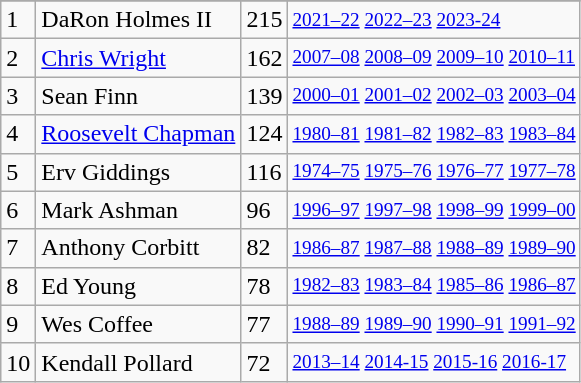<table class="wikitable">
<tr>
</tr>
<tr>
<td>1</td>
<td>DaRon Holmes II</td>
<td>215</td>
<td style="font-size:80%;"><a href='#'>2021–22</a> <a href='#'>2022–23</a> <a href='#'> 2023-24</a></td>
</tr>
<tr>
<td>2</td>
<td><a href='#'>Chris Wright</a></td>
<td>162</td>
<td style="font-size:80%;"><a href='#'>2007–08</a> <a href='#'>2008–09</a> <a href='#'>2009–10</a> <a href='#'>2010–11</a></td>
</tr>
<tr>
<td>3</td>
<td>Sean Finn</td>
<td>139</td>
<td style="font-size:80%;"><a href='#'>2000–01</a> <a href='#'>2001–02</a> <a href='#'>2002–03</a> <a href='#'>2003–04</a></td>
</tr>
<tr>
<td>4</td>
<td><a href='#'>Roosevelt Chapman</a></td>
<td>124</td>
<td style="font-size:80%;"><a href='#'>1980–81</a> <a href='#'>1981–82</a> <a href='#'>1982–83</a> <a href='#'>1983–84</a></td>
</tr>
<tr>
<td>5</td>
<td>Erv Giddings</td>
<td>116</td>
<td style="font-size:80%;"><a href='#'>1974–75</a> <a href='#'>1975–76</a> <a href='#'>1976–77</a> <a href='#'>1977–78</a></td>
</tr>
<tr>
<td>6</td>
<td>Mark Ashman</td>
<td>96</td>
<td style="font-size:80%;"><a href='#'>1996–97</a> <a href='#'>1997–98</a> <a href='#'>1998–99</a> <a href='#'>1999–00</a></td>
</tr>
<tr>
<td>7</td>
<td>Anthony Corbitt</td>
<td>82</td>
<td style="font-size:80%;"><a href='#'>1986–87</a> <a href='#'>1987–88</a> <a href='#'>1988–89</a> <a href='#'>1989–90</a></td>
</tr>
<tr>
<td>8</td>
<td>Ed Young</td>
<td>78</td>
<td style="font-size:80%;"><a href='#'>1982–83</a> <a href='#'>1983–84</a> <a href='#'>1985–86</a> <a href='#'>1986–87</a></td>
</tr>
<tr>
<td>9</td>
<td>Wes Coffee</td>
<td>77</td>
<td style="font-size:80%;"><a href='#'>1988–89</a> <a href='#'>1989–90</a> <a href='#'>1990–91</a> <a href='#'>1991–92</a></td>
</tr>
<tr>
<td>10</td>
<td>Kendall Pollard</td>
<td>72</td>
<td style="font-size:80%;"><a href='#'>2013–14</a> <a href='#'>2014-15</a> <a href='#'>2015-16</a> <a href='#'>2016-17</a></td>
</tr>
</table>
